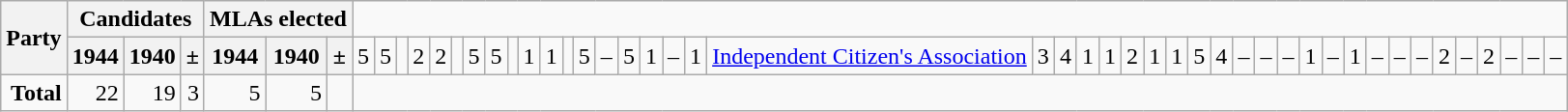<table class="wikitable" style="text-align:right;">
<tr>
<th rowspan="2" colspan="2">Party</th>
<th colspan="3">Candidates</th>
<th colspan="3">MLAs elected</th>
</tr>
<tr>
<th>1944</th>
<th>1940</th>
<th>±</th>
<th>1944</th>
<th>1940</th>
<th>±<br></th>
<td>5</td>
<td>5</td>
<td></td>
<td>2</td>
<td>2</td>
<td><br></td>
<td>5</td>
<td>5</td>
<td></td>
<td>1</td>
<td>1</td>
<td><br></td>
<td>5</td>
<td>–</td>
<td>5</td>
<td>1</td>
<td>–</td>
<td>1<br></td>
<td style="text-align:left;"><a href='#'>Independent Citizen's Association</a></td>
<td>3</td>
<td>4</td>
<td>1</td>
<td>1</td>
<td>2</td>
<td>1<br></td>
<td>1</td>
<td>5</td>
<td>4</td>
<td>–</td>
<td>–</td>
<td>–<br></td>
<td>1</td>
<td>–</td>
<td>1</td>
<td>–</td>
<td>–</td>
<td>–<br></td>
<td>2</td>
<td>–</td>
<td>2</td>
<td>–</td>
<td>–</td>
<td>–</td>
</tr>
<tr>
<td colspan="2"><strong>Total</strong></td>
<td>22</td>
<td>19</td>
<td>3</td>
<td>5</td>
<td>5</td>
<td></td>
</tr>
</table>
